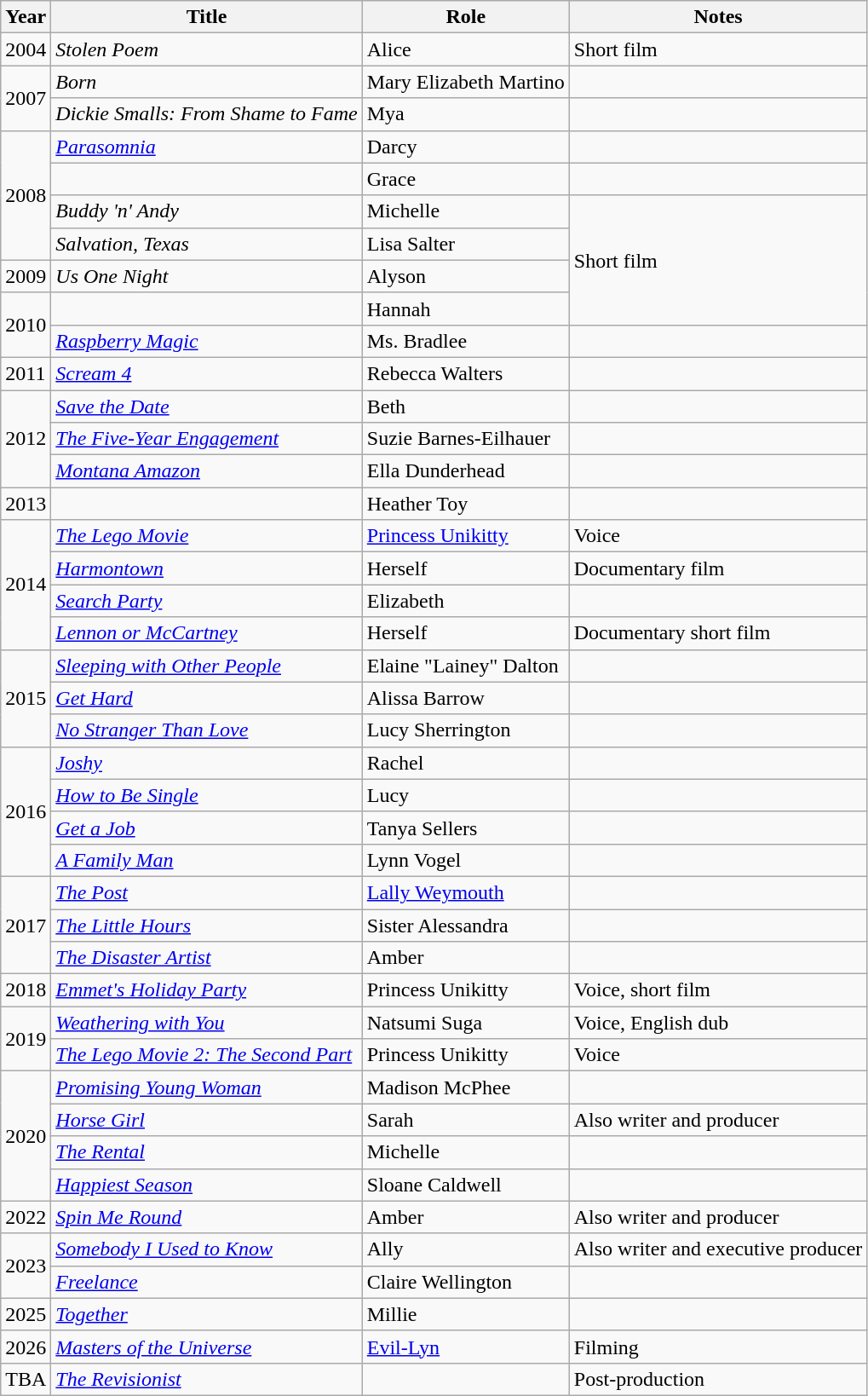<table class="wikitable sortable">
<tr>
<th>Year</th>
<th>Title</th>
<th>Role</th>
<th class="unsortable">Notes</th>
</tr>
<tr>
<td>2004</td>
<td><em>Stolen Poem</em></td>
<td>Alice</td>
<td>Short film</td>
</tr>
<tr>
<td rowspan="2">2007</td>
<td><em>Born</em></td>
<td>Mary Elizabeth Martino</td>
<td></td>
</tr>
<tr>
<td><em>Dickie Smalls: From Shame to Fame</em></td>
<td>Mya</td>
<td></td>
</tr>
<tr>
<td rowspan="4">2008</td>
<td><em><a href='#'>Parasomnia</a></em></td>
<td>Darcy</td>
<td></td>
</tr>
<tr>
<td><em></em></td>
<td>Grace</td>
<td></td>
</tr>
<tr>
<td><em>Buddy 'n' Andy</em></td>
<td>Michelle</td>
<td rowspan="4">Short film</td>
</tr>
<tr>
<td><em>Salvation, Texas</em></td>
<td>Lisa Salter</td>
</tr>
<tr>
<td>2009</td>
<td><em>Us One Night</em></td>
<td>Alyson</td>
</tr>
<tr>
<td rowspan="2">2010</td>
<td><em></em></td>
<td>Hannah</td>
</tr>
<tr>
<td><em><a href='#'>Raspberry Magic</a></em></td>
<td>Ms. Bradlee</td>
<td></td>
</tr>
<tr>
<td>2011</td>
<td><em><a href='#'>Scream 4</a></em></td>
<td>Rebecca Walters</td>
<td></td>
</tr>
<tr>
<td rowspan="3">2012</td>
<td><em><a href='#'>Save the Date</a></em></td>
<td>Beth</td>
<td></td>
</tr>
<tr>
<td><em><a href='#'>The Five-Year Engagement</a></em></td>
<td>Suzie Barnes-Eilhauer</td>
<td></td>
</tr>
<tr>
<td><em><a href='#'>Montana Amazon</a></em></td>
<td>Ella Dunderhead</td>
<td></td>
</tr>
<tr>
<td>2013</td>
<td><em></em></td>
<td>Heather Toy</td>
<td></td>
</tr>
<tr>
<td rowspan="4">2014</td>
<td><em><a href='#'>The Lego Movie</a></em></td>
<td><a href='#'>Princess Unikitty</a></td>
<td>Voice</td>
</tr>
<tr>
<td><em><a href='#'>Harmontown</a></em></td>
<td>Herself</td>
<td>Documentary film</td>
</tr>
<tr>
<td><em><a href='#'>Search Party</a></em></td>
<td>Elizabeth</td>
<td></td>
</tr>
<tr>
<td><em><a href='#'>Lennon or McCartney</a></em></td>
<td>Herself</td>
<td>Documentary short film</td>
</tr>
<tr>
<td rowspan="3">2015</td>
<td><em><a href='#'>Sleeping with Other People</a></em></td>
<td>Elaine "Lainey" Dalton</td>
<td></td>
</tr>
<tr>
<td><em><a href='#'>Get Hard</a></em></td>
<td>Alissa Barrow</td>
<td></td>
</tr>
<tr>
<td><em><a href='#'>No Stranger Than Love</a></em></td>
<td>Lucy Sherrington</td>
<td></td>
</tr>
<tr>
<td rowspan="4">2016</td>
<td><em><a href='#'>Joshy</a></em></td>
<td>Rachel</td>
<td></td>
</tr>
<tr>
<td><em><a href='#'>How to Be Single</a></em></td>
<td>Lucy</td>
<td></td>
</tr>
<tr>
<td><em><a href='#'>Get a Job</a></em></td>
<td>Tanya Sellers</td>
<td></td>
</tr>
<tr>
<td><em><a href='#'>A Family Man</a></em></td>
<td>Lynn Vogel</td>
<td></td>
</tr>
<tr>
<td rowspan="3">2017</td>
<td><em><a href='#'>The Post</a></em></td>
<td><a href='#'>Lally Weymouth</a></td>
<td></td>
</tr>
<tr>
<td><em><a href='#'>The Little Hours</a></em></td>
<td>Sister Alessandra</td>
<td></td>
</tr>
<tr>
<td><em><a href='#'>The Disaster Artist</a></em></td>
<td>Amber</td>
<td></td>
</tr>
<tr>
<td>2018</td>
<td><em><a href='#'>Emmet's Holiday Party</a></em></td>
<td>Princess Unikitty</td>
<td>Voice, short film</td>
</tr>
<tr>
<td rowspan="2">2019</td>
<td><em><a href='#'>Weathering with You</a></em></td>
<td>Natsumi Suga</td>
<td>Voice, English dub</td>
</tr>
<tr>
<td><em><a href='#'>The Lego Movie 2: The Second Part</a></em></td>
<td>Princess Unikitty</td>
<td>Voice</td>
</tr>
<tr>
<td rowspan="4">2020</td>
<td><em><a href='#'>Promising Young Woman</a></em></td>
<td>Madison McPhee</td>
<td></td>
</tr>
<tr>
<td><em><a href='#'>Horse Girl</a></em></td>
<td>Sarah</td>
<td>Also writer and producer</td>
</tr>
<tr>
<td><em><a href='#'>The Rental</a></em></td>
<td>Michelle</td>
<td></td>
</tr>
<tr>
<td><em><a href='#'>Happiest Season</a></em></td>
<td>Sloane Caldwell</td>
<td></td>
</tr>
<tr>
<td>2022</td>
<td><em><a href='#'>Spin Me Round</a></em></td>
<td>Amber</td>
<td>Also writer and producer</td>
</tr>
<tr>
<td rowspan="2">2023</td>
<td><em><a href='#'>Somebody I Used to Know</a></em></td>
<td>Ally</td>
<td>Also writer and executive producer</td>
</tr>
<tr>
<td><em><a href='#'>Freelance</a></em></td>
<td>Claire Wellington</td>
<td></td>
</tr>
<tr>
<td>2025</td>
<td><em><a href='#'>Together</a></em></td>
<td>Millie</td>
<td></td>
</tr>
<tr>
<td>2026</td>
<td><em><a href='#'>Masters of the Universe</a></em></td>
<td><a href='#'>Evil-Lyn</a></td>
<td>Filming</td>
</tr>
<tr>
<td>TBA</td>
<td><em><a href='#'>The Revisionist</a></em></td>
<td></td>
<td>Post-production</td>
</tr>
</table>
